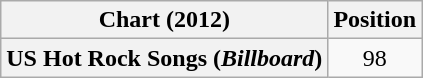<table class="wikitable plainrowheaders" style="text-align:center;">
<tr>
<th>Chart (2012)</th>
<th>Position</th>
</tr>
<tr>
<th scope="row">US Hot Rock Songs (<em>Billboard</em>)</th>
<td>98</td>
</tr>
</table>
